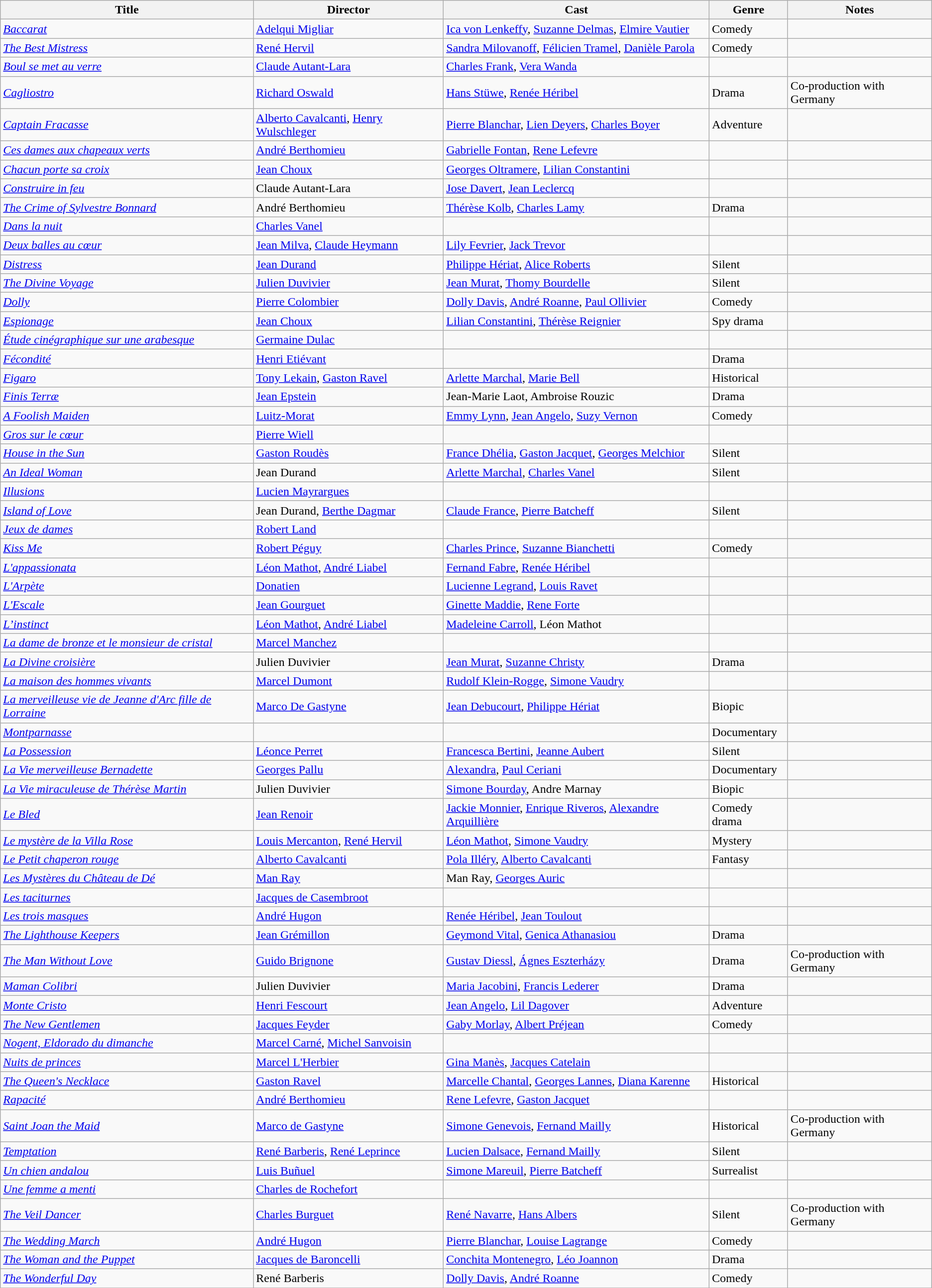<table class=wikitable>
<tr>
<th>Title</th>
<th>Director</th>
<th>Cast</th>
<th>Genre</th>
<th>Notes</th>
</tr>
<tr>
<td><em><a href='#'>Baccarat</a></em></td>
<td><a href='#'>Adelqui Migliar</a></td>
<td><a href='#'>Ica von Lenkeffy</a>, <a href='#'>Suzanne Delmas</a>, <a href='#'>Elmire Vautier</a></td>
<td>Comedy</td>
<td></td>
</tr>
<tr>
<td><em><a href='#'>The Best Mistress</a></em></td>
<td><a href='#'>René Hervil</a></td>
<td><a href='#'>Sandra Milovanoff</a>, <a href='#'>Félicien Tramel</a>, <a href='#'>Danièle Parola</a></td>
<td>Comedy</td>
<td></td>
</tr>
<tr>
<td><em><a href='#'>Boul se met au verre</a></em></td>
<td><a href='#'>Claude Autant-Lara</a></td>
<td><a href='#'>Charles Frank</a>, <a href='#'>Vera Wanda</a></td>
<td></td>
<td></td>
</tr>
<tr>
<td><em><a href='#'>Cagliostro</a></em></td>
<td><a href='#'>Richard Oswald</a></td>
<td><a href='#'>Hans Stüwe</a>, <a href='#'>Renée Héribel</a></td>
<td>Drama</td>
<td>Co-production with Germany</td>
</tr>
<tr>
<td><em><a href='#'>Captain Fracasse</a></em></td>
<td><a href='#'>Alberto Cavalcanti</a>, <a href='#'>Henry Wulschleger</a></td>
<td><a href='#'>Pierre Blanchar</a>, <a href='#'>Lien Deyers</a>, <a href='#'>Charles Boyer</a></td>
<td>Adventure</td>
<td></td>
</tr>
<tr>
<td><em><a href='#'>Ces dames aux chapeaux verts</a></em></td>
<td><a href='#'>André Berthomieu</a></td>
<td><a href='#'>Gabrielle Fontan</a>, <a href='#'>Rene Lefevre</a></td>
<td></td>
<td></td>
</tr>
<tr>
<td><em><a href='#'>Chacun porte sa croix</a></em></td>
<td><a href='#'>Jean Choux</a></td>
<td><a href='#'>Georges Oltramere</a>, <a href='#'>Lilian Constantini</a></td>
<td></td>
<td></td>
</tr>
<tr>
<td><em><a href='#'>Construire in feu</a></em></td>
<td>Claude Autant-Lara</td>
<td><a href='#'>Jose Davert</a>, <a href='#'>Jean Leclercq</a></td>
<td></td>
<td></td>
</tr>
<tr>
<td><em><a href='#'>The Crime of Sylvestre Bonnard</a></em></td>
<td>André Berthomieu</td>
<td><a href='#'>Thérèse Kolb</a>, <a href='#'>Charles Lamy</a></td>
<td>Drama</td>
<td></td>
</tr>
<tr>
<td><em><a href='#'>Dans la nuit</a></em></td>
<td><a href='#'>Charles Vanel</a></td>
<td></td>
<td></td>
<td></td>
</tr>
<tr>
<td><em><a href='#'>Deux balles au cœur</a></em></td>
<td><a href='#'>Jean Milva</a>, <a href='#'>Claude Heymann</a></td>
<td><a href='#'>Lily Fevrier</a>, <a href='#'>Jack Trevor</a></td>
<td></td>
<td></td>
</tr>
<tr>
<td><em><a href='#'>Distress</a></em></td>
<td><a href='#'>Jean Durand</a></td>
<td><a href='#'>Philippe Hériat</a>, <a href='#'>Alice Roberts</a></td>
<td>Silent</td>
<td></td>
</tr>
<tr>
<td><em><a href='#'>The Divine Voyage</a></em></td>
<td><a href='#'>Julien Duvivier</a></td>
<td><a href='#'>Jean Murat</a>, <a href='#'>Thomy Bourdelle</a></td>
<td>Silent</td>
<td></td>
</tr>
<tr>
<td><em><a href='#'>Dolly</a></em></td>
<td><a href='#'>Pierre Colombier</a></td>
<td><a href='#'>Dolly Davis</a>, <a href='#'>André Roanne</a>, <a href='#'>Paul Ollivier</a></td>
<td>Comedy</td>
<td></td>
</tr>
<tr>
<td><em><a href='#'>Espionage</a></em></td>
<td><a href='#'>Jean Choux</a></td>
<td><a href='#'>Lilian Constantini</a>, <a href='#'>Thérèse Reignier</a></td>
<td>Spy drama</td>
<td></td>
</tr>
<tr>
<td><em><a href='#'>Étude cinégraphique sur une arabesque</a></em></td>
<td><a href='#'>Germaine Dulac</a></td>
<td></td>
<td></td>
<td></td>
</tr>
<tr>
<td><em><a href='#'>Fécondité</a></em></td>
<td><a href='#'>Henri Etiévant</a></td>
<td></td>
<td>Drama</td>
<td></td>
</tr>
<tr>
<td><em><a href='#'>Figaro</a></em></td>
<td><a href='#'>Tony Lekain</a>, <a href='#'>Gaston Ravel</a></td>
<td><a href='#'>Arlette Marchal</a>, <a href='#'>Marie Bell</a></td>
<td>Historical</td>
<td></td>
</tr>
<tr>
<td><em><a href='#'>Finis Terræ</a></em></td>
<td><a href='#'>Jean Epstein</a></td>
<td>Jean-Marie Laot, Ambroise Rouzic</td>
<td>Drama</td>
<td></td>
</tr>
<tr>
<td><em><a href='#'>A Foolish Maiden</a></em></td>
<td><a href='#'>Luitz-Morat</a></td>
<td><a href='#'>Emmy Lynn</a>, <a href='#'>Jean Angelo</a>, <a href='#'>Suzy Vernon</a></td>
<td>Comedy</td>
<td></td>
</tr>
<tr>
<td><em><a href='#'>Gros sur le cœur</a></em></td>
<td><a href='#'>Pierre Wiell</a></td>
<td></td>
<td></td>
<td></td>
</tr>
<tr>
<td><em><a href='#'>House in the Sun</a></em></td>
<td><a href='#'>Gaston Roudès</a></td>
<td><a href='#'>France Dhélia</a>, <a href='#'>Gaston Jacquet</a>, <a href='#'>Georges Melchior</a></td>
<td>Silent</td>
<td></td>
</tr>
<tr>
<td><em><a href='#'>An Ideal Woman</a></em></td>
<td>Jean Durand</td>
<td><a href='#'>Arlette Marchal</a>, <a href='#'>Charles Vanel</a></td>
<td>Silent</td>
<td></td>
</tr>
<tr>
<td><em><a href='#'>Illusions</a></em></td>
<td><a href='#'>Lucien Mayrargues</a></td>
<td></td>
<td></td>
<td></td>
</tr>
<tr>
<td><em><a href='#'>Island of Love</a></em></td>
<td>Jean Durand, <a href='#'>Berthe Dagmar</a></td>
<td><a href='#'>Claude France</a>, <a href='#'>Pierre Batcheff</a></td>
<td>Silent</td>
<td></td>
</tr>
<tr>
<td><em><a href='#'>Jeux de dames</a></em></td>
<td><a href='#'>Robert Land</a></td>
<td></td>
<td></td>
<td></td>
</tr>
<tr>
<td><em><a href='#'>Kiss Me</a></em></td>
<td><a href='#'>Robert Péguy</a></td>
<td><a href='#'>Charles Prince</a>, <a href='#'>Suzanne Bianchetti</a></td>
<td>Comedy</td>
<td></td>
</tr>
<tr>
<td><em><a href='#'>L'appassionata</a></em></td>
<td><a href='#'>Léon Mathot</a>, <a href='#'>André Liabel</a></td>
<td><a href='#'>Fernand Fabre</a>, <a href='#'>Renée Héribel</a></td>
<td></td>
<td></td>
</tr>
<tr>
<td><em><a href='#'>L'Arpète</a></em></td>
<td><a href='#'>Donatien</a></td>
<td><a href='#'>Lucienne Legrand</a>, <a href='#'>Louis Ravet</a></td>
<td></td>
<td></td>
</tr>
<tr>
<td><em><a href='#'>L'Escale</a></em></td>
<td><a href='#'>Jean Gourguet</a></td>
<td><a href='#'>Ginette Maddie</a>, <a href='#'>Rene Forte</a></td>
<td></td>
<td></td>
</tr>
<tr>
<td><em><a href='#'>L’instinct</a></em></td>
<td><a href='#'>Léon Mathot</a>, <a href='#'>André Liabel</a></td>
<td><a href='#'>Madeleine Carroll</a>, Léon Mathot</td>
<td></td>
<td></td>
</tr>
<tr>
<td><em><a href='#'>La dame de bronze et le monsieur de cristal</a></em></td>
<td><a href='#'>Marcel Manchez</a></td>
<td></td>
<td></td>
<td></td>
</tr>
<tr>
<td><em><a href='#'>La Divine croisière</a></em></td>
<td>Julien Duvivier</td>
<td><a href='#'>Jean Murat</a>, <a href='#'>Suzanne Christy</a></td>
<td>Drama</td>
<td></td>
</tr>
<tr>
<td><em><a href='#'>La maison des hommes vivants</a></em></td>
<td><a href='#'>Marcel Dumont</a></td>
<td><a href='#'>Rudolf Klein-Rogge</a>, <a href='#'>Simone Vaudry</a></td>
<td></td>
<td></td>
</tr>
<tr>
<td><em><a href='#'>La merveilleuse vie de Jeanne d'Arc fille de Lorraine</a></em></td>
<td><a href='#'>Marco De Gastyne</a></td>
<td><a href='#'>Jean Debucourt</a>, <a href='#'>Philippe Hériat</a></td>
<td>Biopic</td>
<td></td>
</tr>
<tr>
<td><em><a href='#'>Montparnasse</a></em></td>
<td></td>
<td></td>
<td>Documentary</td>
<td></td>
</tr>
<tr>
<td><em><a href='#'>La Possession</a></em></td>
<td><a href='#'>Léonce Perret</a></td>
<td><a href='#'>Francesca Bertini</a>, <a href='#'>Jeanne Aubert</a></td>
<td>Silent</td>
<td></td>
</tr>
<tr>
<td><em><a href='#'>La Vie merveilleuse Bernadette</a></em></td>
<td><a href='#'>Georges Pallu</a></td>
<td><a href='#'>Alexandra</a>, <a href='#'>Paul Ceriani</a></td>
<td>Documentary</td>
<td></td>
</tr>
<tr>
<td><em><a href='#'>La Vie miraculeuse de Thérèse Martin</a></em></td>
<td>Julien Duvivier</td>
<td><a href='#'>Simone Bourday</a>, Andre Marnay</td>
<td>Biopic</td>
<td></td>
</tr>
<tr>
<td><em><a href='#'>Le Bled</a></em></td>
<td><a href='#'>Jean Renoir</a></td>
<td><a href='#'>Jackie Monnier</a>, <a href='#'>Enrique Riveros</a>, <a href='#'>Alexandre Arquillière</a></td>
<td>Comedy drama</td>
<td></td>
</tr>
<tr>
<td><em><a href='#'>Le mystère de la Villa Rose</a></em></td>
<td><a href='#'>Louis Mercanton</a>, <a href='#'>René Hervil</a></td>
<td><a href='#'>Léon Mathot</a>, <a href='#'>Simone Vaudry</a></td>
<td>Mystery</td>
<td></td>
</tr>
<tr>
<td><em><a href='#'>Le Petit chaperon rouge</a></em></td>
<td><a href='#'>Alberto Cavalcanti</a></td>
<td><a href='#'>Pola Illéry</a>, <a href='#'>Alberto Cavalcanti</a></td>
<td>Fantasy</td>
<td></td>
</tr>
<tr>
<td><em><a href='#'>Les Mystères du Château de Dé</a></em></td>
<td><a href='#'>Man Ray</a></td>
<td>Man Ray, <a href='#'>Georges Auric</a></td>
<td></td>
<td></td>
</tr>
<tr>
<td><em><a href='#'>Les taciturnes</a></em></td>
<td><a href='#'>Jacques de Casembroot</a></td>
<td></td>
<td></td>
<td></td>
</tr>
<tr>
<td><em><a href='#'>Les trois masques</a></em></td>
<td><a href='#'>André Hugon</a></td>
<td><a href='#'>Renée Héribel</a>, <a href='#'>Jean Toulout</a></td>
<td></td>
<td></td>
</tr>
<tr>
<td><em><a href='#'>The Lighthouse Keepers</a></em></td>
<td><a href='#'>Jean Grémillon</a></td>
<td><a href='#'>Geymond Vital</a>, <a href='#'>Genica Athanasiou</a></td>
<td>Drama</td>
<td></td>
</tr>
<tr>
<td><em><a href='#'>The Man Without Love</a></em></td>
<td><a href='#'>Guido Brignone</a></td>
<td><a href='#'>Gustav Diessl</a>, <a href='#'>Ágnes Eszterházy</a></td>
<td>Drama</td>
<td>Co-production with Germany</td>
</tr>
<tr>
<td><em><a href='#'>Maman Colibri</a></em></td>
<td>Julien Duvivier</td>
<td><a href='#'>Maria Jacobini</a>, <a href='#'>Francis Lederer</a></td>
<td>Drama</td>
<td></td>
</tr>
<tr>
<td><em><a href='#'>Monte Cristo</a></em></td>
<td><a href='#'>Henri Fescourt</a></td>
<td><a href='#'>Jean Angelo</a>, <a href='#'>Lil Dagover</a></td>
<td>Adventure</td>
<td></td>
</tr>
<tr>
<td><em><a href='#'>The New Gentlemen</a></em></td>
<td><a href='#'>Jacques Feyder</a></td>
<td><a href='#'>Gaby Morlay</a>, <a href='#'>Albert Préjean</a></td>
<td>Comedy</td>
<td></td>
</tr>
<tr>
<td><em><a href='#'>Nogent, Eldorado du dimanche</a></em></td>
<td><a href='#'>Marcel Carné</a>, <a href='#'>Michel Sanvoisin</a></td>
<td></td>
<td></td>
<td></td>
</tr>
<tr>
<td><em><a href='#'>Nuits de princes</a></em></td>
<td><a href='#'>Marcel L'Herbier</a></td>
<td><a href='#'>Gina Manès</a>, <a href='#'>Jacques Catelain</a></td>
<td></td>
<td></td>
</tr>
<tr>
<td><em><a href='#'>The Queen's Necklace</a></em></td>
<td><a href='#'>Gaston Ravel</a></td>
<td><a href='#'>Marcelle Chantal</a>, <a href='#'>Georges Lannes</a>, <a href='#'>Diana Karenne</a></td>
<td>Historical</td>
<td></td>
</tr>
<tr>
<td><em><a href='#'>Rapacité</a></em></td>
<td><a href='#'>André Berthomieu</a></td>
<td><a href='#'>Rene Lefevre</a>, <a href='#'>Gaston Jacquet</a></td>
<td></td>
<td></td>
</tr>
<tr>
<td><em><a href='#'>Saint Joan the Maid</a></em></td>
<td><a href='#'>Marco de Gastyne</a></td>
<td><a href='#'>Simone Genevois</a>, <a href='#'>Fernand Mailly</a></td>
<td>Historical</td>
<td>Co-production with Germany</td>
</tr>
<tr>
<td><em><a href='#'>Temptation</a></em></td>
<td><a href='#'>René Barberis</a>, <a href='#'>René Leprince</a></td>
<td><a href='#'>Lucien Dalsace</a>, <a href='#'>Fernand Mailly</a></td>
<td>Silent</td>
<td></td>
</tr>
<tr>
<td><em><a href='#'>Un chien andalou</a></em></td>
<td><a href='#'>Luis Buñuel</a></td>
<td><a href='#'>Simone Mareuil</a>, <a href='#'>Pierre Batcheff</a></td>
<td>Surrealist</td>
<td></td>
</tr>
<tr>
<td><em><a href='#'>Une femme a menti</a></em></td>
<td><a href='#'>Charles de Rochefort</a></td>
<td></td>
<td></td>
<td></td>
</tr>
<tr>
<td><em><a href='#'>The Veil Dancer</a></em></td>
<td><a href='#'>Charles Burguet</a></td>
<td><a href='#'>René Navarre</a>, <a href='#'>Hans Albers</a></td>
<td>Silent</td>
<td>Co-production with Germany</td>
</tr>
<tr>
<td><em><a href='#'>The Wedding March</a></em></td>
<td><a href='#'>André Hugon</a></td>
<td><a href='#'>Pierre Blanchar</a>, <a href='#'>Louise Lagrange</a></td>
<td>Comedy</td>
<td></td>
</tr>
<tr>
<td><em><a href='#'>The Woman and the Puppet</a></em></td>
<td><a href='#'>Jacques de Baroncelli</a></td>
<td><a href='#'>Conchita Montenegro</a>, <a href='#'>Léo Joannon</a></td>
<td>Drama</td>
<td></td>
</tr>
<tr>
<td><em><a href='#'>The Wonderful Day</a></em></td>
<td>René Barberis</td>
<td><a href='#'>Dolly Davis</a>, <a href='#'>André Roanne</a></td>
<td>Comedy</td>
<td></td>
</tr>
<tr>
</tr>
</table>
